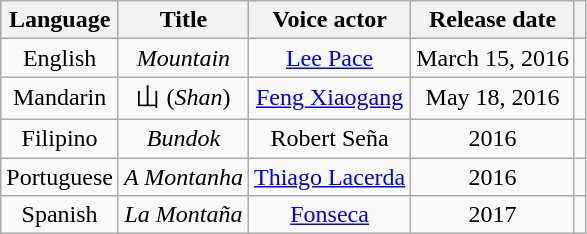<table class="wikitable">
<tr>
<th>Language</th>
<th>Title</th>
<th>Voice actor</th>
<th>Release date</th>
<th></th>
</tr>
<tr>
<td style="text-align: center;">English</td>
<td style="text-align: center;"><em>Mountain</em></td>
<td style="text-align: center;"><a href='#'>Lee Pace</a></td>
<td style="text-align: center;">March 15, 2016</td>
<td style="text-align: center;"></td>
</tr>
<tr>
<td style="text-align: center;">Mandarin</td>
<td style="text-align: center;">山 (<em>Shan</em>)</td>
<td style="text-align: center;"><a href='#'>Feng Xiaogang</a></td>
<td style="text-align: center;">May 18, 2016</td>
<td style="text-align: center;"></td>
</tr>
<tr>
<td style="text-align: center;">Filipino</td>
<td style="text-align: center;"><em>Bundok</em></td>
<td style="text-align: center;">Robert Seña</td>
<td style="text-align: center;">2016</td>
<td style="text-align: center;"></td>
</tr>
<tr>
<td style="text-align: center;">Portuguese</td>
<td style="text-align: center;"><em>A Montanha</em></td>
<td style="text-align: center;"><a href='#'>Thiago Lacerda</a></td>
<td style="text-align: center;">2016</td>
<td style="text-align: center;"></td>
</tr>
<tr>
<td style="text-align: center;">Spanish</td>
<td style="text-align: center;"><em>La Montaña</em></td>
<td style="text-align: center;"><a href='#'>Fonseca</a></td>
<td style="text-align: center;">2017</td>
<td style="text-align: center;"></td>
</tr>
</table>
